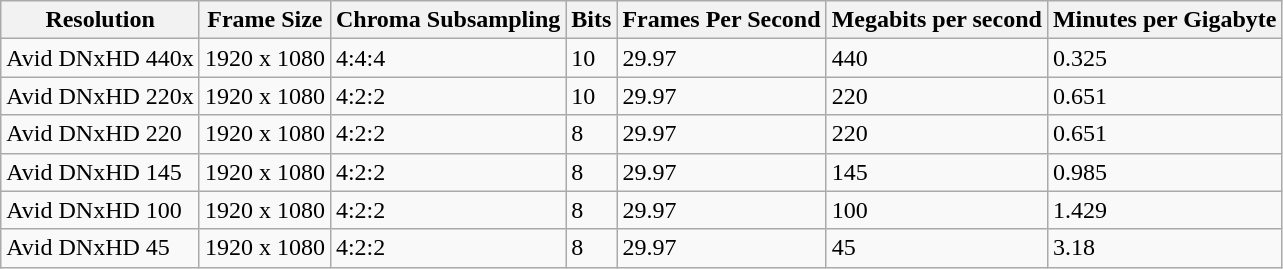<table class="wikitable">
<tr>
<th>Resolution</th>
<th>Frame Size</th>
<th>Chroma Subsampling</th>
<th>Bits</th>
<th>Frames Per Second</th>
<th>Megabits per second</th>
<th>Minutes per Gigabyte</th>
</tr>
<tr>
<td>Avid DNxHD 440x</td>
<td>1920 x 1080</td>
<td>4:4:4</td>
<td>10</td>
<td>29.97</td>
<td>440</td>
<td>0.325</td>
</tr>
<tr>
<td>Avid DNxHD 220x</td>
<td>1920 x 1080</td>
<td>4:2:2</td>
<td>10</td>
<td>29.97</td>
<td>220</td>
<td>0.651</td>
</tr>
<tr>
<td>Avid DNxHD 220</td>
<td>1920 x 1080</td>
<td>4:2:2</td>
<td>8</td>
<td>29.97</td>
<td>220</td>
<td>0.651</td>
</tr>
<tr>
<td>Avid DNxHD 145</td>
<td>1920 x 1080</td>
<td>4:2:2</td>
<td>8</td>
<td>29.97</td>
<td>145</td>
<td>0.985</td>
</tr>
<tr>
<td>Avid DNxHD 100</td>
<td>1920 x 1080</td>
<td>4:2:2</td>
<td>8</td>
<td>29.97</td>
<td>100</td>
<td>1.429</td>
</tr>
<tr>
<td>Avid DNxHD 45</td>
<td>1920 x 1080</td>
<td>4:2:2</td>
<td>8</td>
<td>29.97</td>
<td>45</td>
<td>3.18</td>
</tr>
</table>
